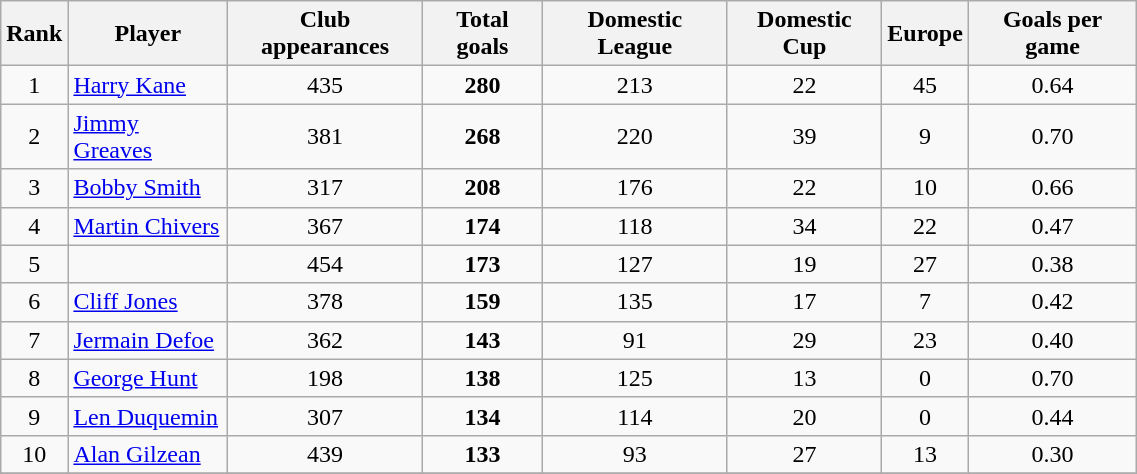<table class="wikitable sortable" style="width:60%; align:center; text-align:center">
<tr>
<th>Rank</th>
<th>Player</th>
<th>Club appearances</th>
<th>Total goals</th>
<th>Domestic League</th>
<th>Domestic Cup</th>
<th>Europe</th>
<th>Goals per game</th>
</tr>
<tr>
<td>1</td>
<td align="left"> <a href='#'>Harry Kane</a></td>
<td>435</td>
<td><strong>280</strong></td>
<td>213</td>
<td>22</td>
<td>45</td>
<td>0.64</td>
</tr>
<tr>
<td>2</td>
<td align="left"> <a href='#'>Jimmy Greaves</a></td>
<td>381</td>
<td><strong>268</strong></td>
<td>220</td>
<td>39</td>
<td>9</td>
<td>0.70</td>
</tr>
<tr>
<td>3</td>
<td align="left"> <a href='#'>Bobby Smith</a></td>
<td>317</td>
<td><strong>208</strong></td>
<td>176</td>
<td>22</td>
<td>10</td>
<td>0.66</td>
</tr>
<tr>
<td>4</td>
<td align="left"> <a href='#'>Martin Chivers</a></td>
<td>367</td>
<td><strong>174</strong></td>
<td>118</td>
<td>34</td>
<td>22</td>
<td>0.47</td>
</tr>
<tr>
<td>5</td>
<td align="left"></td>
<td>454</td>
<td><strong>173</strong></td>
<td>127</td>
<td>19</td>
<td>27</td>
<td>0.38</td>
</tr>
<tr>
<td>6</td>
<td align="left"> <a href='#'>Cliff Jones</a></td>
<td>378</td>
<td><strong>159</strong></td>
<td>135</td>
<td>17</td>
<td>7</td>
<td>0.42</td>
</tr>
<tr>
<td>7</td>
<td align="left"> <a href='#'>Jermain Defoe</a></td>
<td>362</td>
<td><strong>143</strong></td>
<td>91</td>
<td>29</td>
<td>23</td>
<td>0.40</td>
</tr>
<tr>
<td>8</td>
<td align="left"> <a href='#'>George Hunt</a></td>
<td>198</td>
<td><strong>138</strong></td>
<td>125</td>
<td>13</td>
<td>0</td>
<td>0.70</td>
</tr>
<tr>
<td>9</td>
<td align="left"> <a href='#'>Len Duquemin</a></td>
<td>307</td>
<td><strong>134</strong></td>
<td>114</td>
<td>20</td>
<td>0</td>
<td>0.44</td>
</tr>
<tr>
<td>10</td>
<td align="left"> <a href='#'>Alan Gilzean</a></td>
<td>439</td>
<td><strong>133</strong></td>
<td>93</td>
<td>27</td>
<td>13</td>
<td>0.30</td>
</tr>
<tr>
</tr>
</table>
